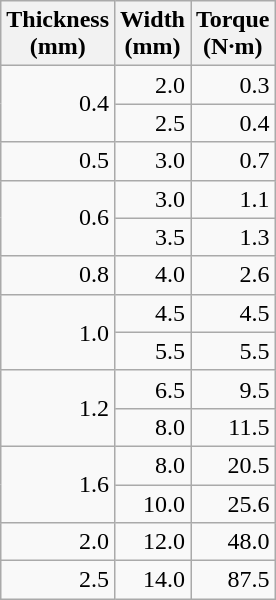<table class="wikitable floatright" style="text-align:right">
<tr>
<th>Thickness<br>(mm)</th>
<th>Width<br>(mm)</th>
<th>Torque<br>(N·m)</th>
</tr>
<tr>
<td rowspan="2">0.4</td>
<td>2.0</td>
<td>0.3</td>
</tr>
<tr>
<td>2.5</td>
<td>0.4</td>
</tr>
<tr>
<td>0.5</td>
<td>3.0</td>
<td>0.7</td>
</tr>
<tr>
<td rowspan="2">0.6</td>
<td>3.0</td>
<td>1.1</td>
</tr>
<tr>
<td>3.5</td>
<td>1.3</td>
</tr>
<tr>
<td>0.8</td>
<td>4.0</td>
<td>2.6</td>
</tr>
<tr>
<td rowspan="2">1.0</td>
<td>4.5</td>
<td>4.5</td>
</tr>
<tr>
<td>5.5</td>
<td>5.5</td>
</tr>
<tr>
<td rowspan="2">1.2</td>
<td>6.5</td>
<td>9.5</td>
</tr>
<tr>
<td>8.0</td>
<td>11.5</td>
</tr>
<tr>
<td rowspan="2">1.6</td>
<td>8.0</td>
<td>20.5</td>
</tr>
<tr>
<td>10.0</td>
<td>25.6</td>
</tr>
<tr>
<td>2.0</td>
<td>12.0</td>
<td>48.0</td>
</tr>
<tr>
<td>2.5</td>
<td>14.0</td>
<td>87.5</td>
</tr>
</table>
